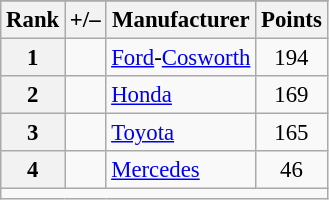<table class="wikitable" style="font-size: 95%;">
<tr>
</tr>
<tr>
<th scope="col">Rank</th>
<th scope="col">+/–</th>
<th scope="col">Manufacturer</th>
<th scope="col">Points</th>
</tr>
<tr>
<th scope="row">1</th>
<td align="left"></td>
<td> <a href='#'>Ford</a>-<a href='#'>Cosworth</a></td>
<td align="center">194</td>
</tr>
<tr>
<th scope="row">2</th>
<td align="left"></td>
<td> <a href='#'>Honda</a></td>
<td align="center">169</td>
</tr>
<tr>
<th scope="row">3</th>
<td align="left"></td>
<td> <a href='#'>Toyota</a></td>
<td align="center">165</td>
</tr>
<tr>
<th scope="row">4</th>
<td align="left"></td>
<td> <a href='#'>Mercedes</a></td>
<td align="center">46</td>
</tr>
<tr class="sortbottom">
<td colspan="9"></td>
</tr>
</table>
